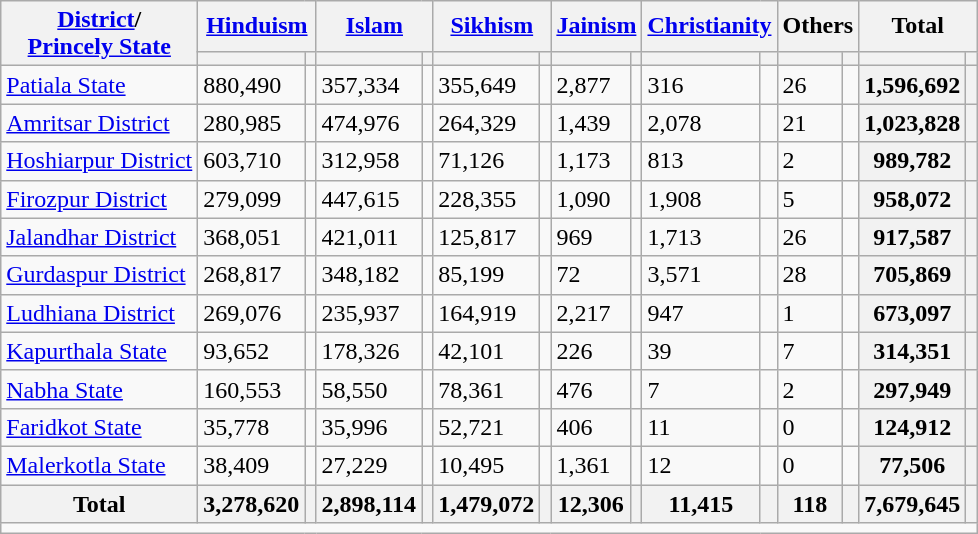<table class="wikitable sortable mw-collapsible">
<tr>
<th rowspan="2"><a href='#'>District</a>/<br><a href='#'>Princely State</a></th>
<th colspan="2"><a href='#'>Hinduism</a> </th>
<th colspan="2"><a href='#'>Islam</a> </th>
<th colspan="2"><a href='#'>Sikhism</a> </th>
<th colspan="2"><a href='#'>Jainism</a> </th>
<th colspan="2"><a href='#'>Christianity</a> </th>
<th colspan="2">Others</th>
<th colspan="2">Total</th>
</tr>
<tr>
<th><a href='#'></a></th>
<th></th>
<th></th>
<th></th>
<th></th>
<th></th>
<th></th>
<th></th>
<th></th>
<th></th>
<th></th>
<th></th>
<th></th>
<th></th>
</tr>
<tr>
<td><a href='#'>Patiala State</a></td>
<td>880,490</td>
<td></td>
<td>357,334</td>
<td></td>
<td>355,649</td>
<td></td>
<td>2,877</td>
<td></td>
<td>316</td>
<td></td>
<td>26</td>
<td></td>
<th>1,596,692</th>
<th></th>
</tr>
<tr>
<td><a href='#'>Amritsar District</a></td>
<td>280,985</td>
<td></td>
<td>474,976</td>
<td></td>
<td>264,329</td>
<td></td>
<td>1,439</td>
<td></td>
<td>2,078</td>
<td></td>
<td>21</td>
<td></td>
<th>1,023,828</th>
<th></th>
</tr>
<tr>
<td><a href='#'>Hoshiarpur District</a></td>
<td>603,710</td>
<td></td>
<td>312,958</td>
<td></td>
<td>71,126</td>
<td></td>
<td>1,173</td>
<td></td>
<td>813</td>
<td></td>
<td>2</td>
<td></td>
<th>989,782</th>
<th></th>
</tr>
<tr>
<td><a href='#'>Firozpur District</a></td>
<td>279,099</td>
<td></td>
<td>447,615</td>
<td></td>
<td>228,355</td>
<td></td>
<td>1,090</td>
<td></td>
<td>1,908</td>
<td></td>
<td>5</td>
<td></td>
<th>958,072</th>
<th></th>
</tr>
<tr>
<td><a href='#'>Jalandhar District</a></td>
<td>368,051</td>
<td></td>
<td>421,011</td>
<td></td>
<td>125,817</td>
<td></td>
<td>969</td>
<td></td>
<td>1,713</td>
<td></td>
<td>26</td>
<td></td>
<th>917,587</th>
<th></th>
</tr>
<tr>
<td><a href='#'>Gurdaspur District</a></td>
<td>268,817</td>
<td></td>
<td>348,182</td>
<td></td>
<td>85,199</td>
<td></td>
<td>72</td>
<td></td>
<td>3,571</td>
<td></td>
<td>28</td>
<td></td>
<th>705,869</th>
<th></th>
</tr>
<tr>
<td><a href='#'>Ludhiana District</a></td>
<td>269,076</td>
<td></td>
<td>235,937</td>
<td></td>
<td>164,919</td>
<td></td>
<td>2,217</td>
<td></td>
<td>947</td>
<td></td>
<td>1</td>
<td></td>
<th>673,097</th>
<th></th>
</tr>
<tr>
<td><a href='#'>Kapurthala State</a></td>
<td>93,652</td>
<td></td>
<td>178,326</td>
<td></td>
<td>42,101</td>
<td></td>
<td>226</td>
<td></td>
<td>39</td>
<td></td>
<td>7</td>
<td></td>
<th>314,351</th>
<th></th>
</tr>
<tr>
<td><a href='#'>Nabha State</a></td>
<td>160,553</td>
<td></td>
<td>58,550</td>
<td></td>
<td>78,361</td>
<td></td>
<td>476</td>
<td></td>
<td>7</td>
<td></td>
<td>2</td>
<td></td>
<th>297,949</th>
<th></th>
</tr>
<tr>
<td><a href='#'>Faridkot State</a></td>
<td>35,778</td>
<td></td>
<td>35,996</td>
<td></td>
<td>52,721</td>
<td></td>
<td>406</td>
<td></td>
<td>11</td>
<td></td>
<td>0</td>
<td></td>
<th>124,912</th>
<th></th>
</tr>
<tr>
<td><a href='#'>Malerkotla State</a></td>
<td>38,409</td>
<td></td>
<td>27,229</td>
<td></td>
<td>10,495</td>
<td></td>
<td>1,361</td>
<td></td>
<td>12</td>
<td></td>
<td>0</td>
<td></td>
<th>77,506</th>
<th></th>
</tr>
<tr>
<th>Total</th>
<th>3,278,620</th>
<th></th>
<th>2,898,114</th>
<th></th>
<th>1,479,072</th>
<th></th>
<th>12,306</th>
<th></th>
<th>11,415</th>
<th></th>
<th>118</th>
<th></th>
<th>7,679,645</th>
<th></th>
</tr>
<tr class="sortbottom">
<td colspan="15"></td>
</tr>
</table>
